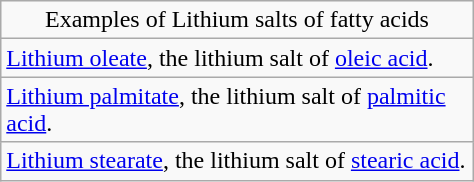<table class="wikitable floatright" style="text-align:left" width="25%">
<tr border="0" class="backgroundcolor6" align="center">
<td>Examples of Lithium salts of fatty acids</td>
</tr>
<tr>
<td> <a href='#'>Lithium oleate</a>, the lithium salt of <a href='#'>oleic acid</a>.</td>
</tr>
<tr>
<td> <a href='#'>Lithium palmitate</a>, the lithium salt of <a href='#'>palmitic acid</a>.</td>
</tr>
<tr>
<td> <a href='#'>Lithium stearate</a>, the lithium salt of <a href='#'>stearic acid</a>.</td>
</tr>
</table>
